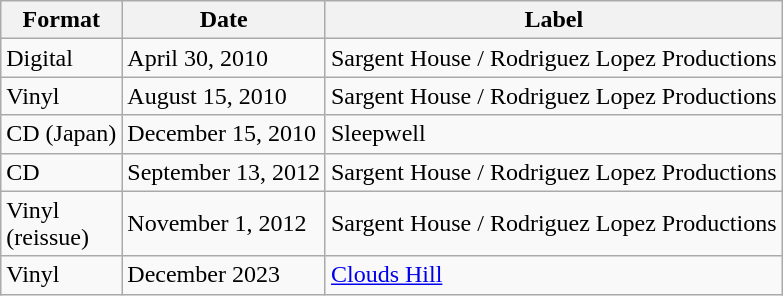<table class="wikitable">
<tr>
<th>Format</th>
<th>Date</th>
<th>Label</th>
</tr>
<tr>
<td>Digital</td>
<td>April 30, 2010</td>
<td>Sargent House / Rodriguez Lopez Productions</td>
</tr>
<tr>
<td>Vinyl</td>
<td>August 15, 2010</td>
<td>Sargent House / Rodriguez Lopez Productions</td>
</tr>
<tr>
<td>CD (Japan)</td>
<td>December 15, 2010</td>
<td>Sleepwell</td>
</tr>
<tr>
<td>CD</td>
<td>September 13, 2012</td>
<td>Sargent House / Rodriguez Lopez Productions</td>
</tr>
<tr>
<td>Vinyl<br>(reissue)</td>
<td>November 1, 2012</td>
<td>Sargent House / Rodriguez Lopez Productions</td>
</tr>
<tr>
<td>Vinyl</td>
<td>December 2023</td>
<td><a href='#'>Clouds Hill</a></td>
</tr>
</table>
